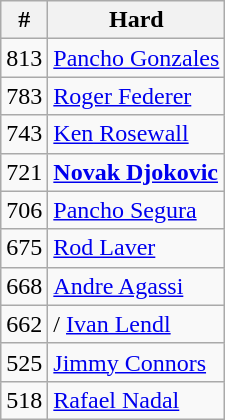<table class=wikitable style="display:inline-table;">
<tr>
<th>#</th>
<th>Hard</th>
</tr>
<tr>
<td>813</td>
<td> <a href='#'>Pancho Gonzales</a></td>
</tr>
<tr>
<td>783</td>
<td> <a href='#'>Roger Federer</a></td>
</tr>
<tr>
<td>743</td>
<td> <a href='#'>Ken Rosewall</a></td>
</tr>
<tr>
<td>721</td>
<td> <strong><a href='#'>Novak Djokovic</a></strong></td>
</tr>
<tr>
<td>706</td>
<td> <a href='#'>Pancho Segura</a></td>
</tr>
<tr>
<td>675</td>
<td> <a href='#'>Rod Laver</a></td>
</tr>
<tr>
<td>668</td>
<td> <a href='#'>Andre Agassi</a></td>
</tr>
<tr>
<td>662</td>
<td>/ <a href='#'>Ivan Lendl</a></td>
</tr>
<tr>
<td>525</td>
<td> <a href='#'>Jimmy Connors</a></td>
</tr>
<tr>
<td>518</td>
<td> <a href='#'>Rafael Nadal</a></td>
</tr>
</table>
